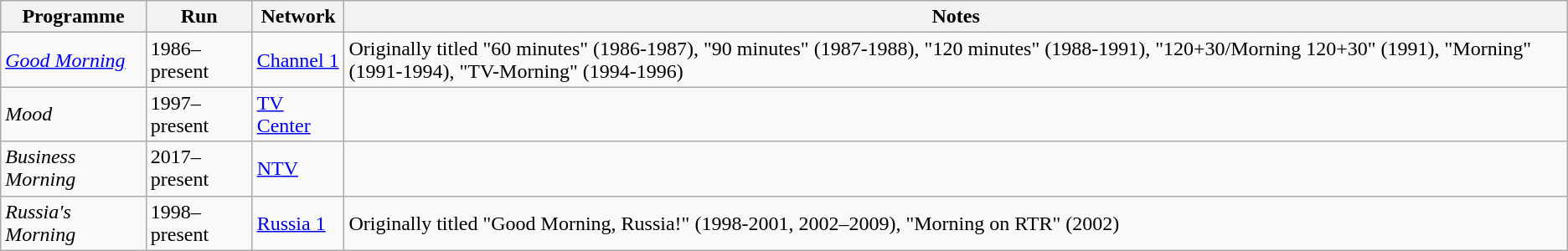<table class="wikitable">
<tr>
<th>Programme</th>
<th>Run</th>
<th>Network</th>
<th>Notes</th>
</tr>
<tr>
<td><em><a href='#'>Good Morning</a></em></td>
<td>1986–present</td>
<td><a href='#'>Channel 1</a></td>
<td>Originally titled "60 minutes" (1986-1987), "90 minutes" (1987-1988), "120 minutes" (1988-1991), "120+30/Morning 120+30" (1991), "Morning" (1991-1994), "TV-Morning" (1994-1996)</td>
</tr>
<tr>
<td><em>Mood</em></td>
<td>1997–present</td>
<td><a href='#'>TV Center</a></td>
<td></td>
</tr>
<tr>
<td><em>Business Morning</em></td>
<td>2017–present</td>
<td><a href='#'>NTV</a></td>
<td></td>
</tr>
<tr>
<td><em>Russia's Morning</em></td>
<td>1998–present</td>
<td><a href='#'>Russia 1</a></td>
<td>Originally titled "Good Morning, Russia!" (1998-2001, 2002–2009), "Morning on RTR" (2002)</td>
</tr>
</table>
